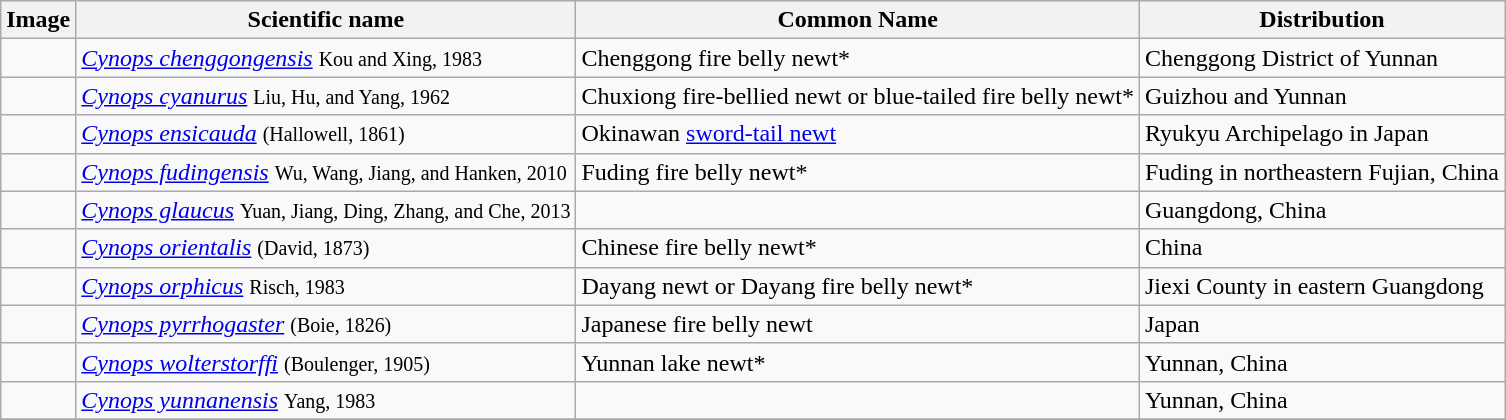<table class="wikitable">
<tr>
<th>Image</th>
<th>Scientific name</th>
<th>Common Name</th>
<th>Distribution</th>
</tr>
<tr>
<td></td>
<td><em><a href='#'>Cynops chenggongensis</a></em> <small>Kou and Xing, 1983</small></td>
<td>Chenggong fire belly newt*</td>
<td>Chenggong District of Yunnan</td>
</tr>
<tr>
<td></td>
<td><em><a href='#'>Cynops cyanurus</a></em> <small>Liu, Hu, and Yang, 1962</small></td>
<td>Chuxiong fire-bellied newt or blue-tailed fire belly newt*</td>
<td>Guizhou and Yunnan</td>
</tr>
<tr>
<td></td>
<td><em><a href='#'>Cynops ensicauda</a></em> <small>(Hallowell, 1861)</small></td>
<td>Okinawan <a href='#'>sword-tail newt</a></td>
<td>Ryukyu Archipelago in Japan</td>
</tr>
<tr>
<td></td>
<td><em><a href='#'>Cynops fudingensis</a></em> <small>Wu, Wang, Jiang, and Hanken, 2010</small></td>
<td>Fuding fire belly newt*</td>
<td>Fuding in northeastern Fujian, China</td>
</tr>
<tr>
<td></td>
<td><em><a href='#'>Cynops glaucus</a></em> <small>Yuan, Jiang, Ding, Zhang, and Che, 2013</small></td>
<td></td>
<td>Guangdong, China</td>
</tr>
<tr>
<td></td>
<td><em><a href='#'>Cynops orientalis</a></em> <small>(David, 1873)</small></td>
<td>Chinese fire belly newt*</td>
<td>China</td>
</tr>
<tr>
<td></td>
<td><em><a href='#'>Cynops orphicus</a></em> <small>Risch, 1983</small></td>
<td>Dayang newt or Dayang fire belly newt*</td>
<td>Jiexi County in eastern Guangdong</td>
</tr>
<tr>
<td></td>
<td><em><a href='#'>Cynops pyrrhogaster</a></em> <small>(Boie, 1826)</small></td>
<td>Japanese fire belly newt</td>
<td>Japan</td>
</tr>
<tr>
<td></td>
<td><em><a href='#'>Cynops wolterstorffi</a></em> <small>(Boulenger, 1905)</small></td>
<td>Yunnan lake newt*</td>
<td>Yunnan, China</td>
</tr>
<tr>
<td></td>
<td><em><a href='#'>Cynops yunnanensis</a></em> <small>Yang, 1983</small></td>
<td></td>
<td>Yunnan, China</td>
</tr>
<tr>
</tr>
</table>
